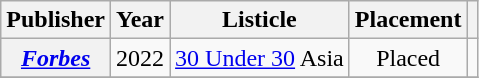<table class="wikitable plainrowheaders" style="text-align:center">
<tr>
<th scope="col">Publisher</th>
<th scope="col">Year</th>
<th scope="col">Listicle</th>
<th scope="col">Placement</th>
<th scope="col" class="unsortable"></th>
</tr>
<tr>
<th scope="row"><em><a href='#'>Forbes</a></em></th>
<td>2022</td>
<td style="text-align:center"><a href='#'>30 Under 30</a> Asia</td>
<td>Placed</td>
<td></td>
</tr>
<tr>
</tr>
</table>
